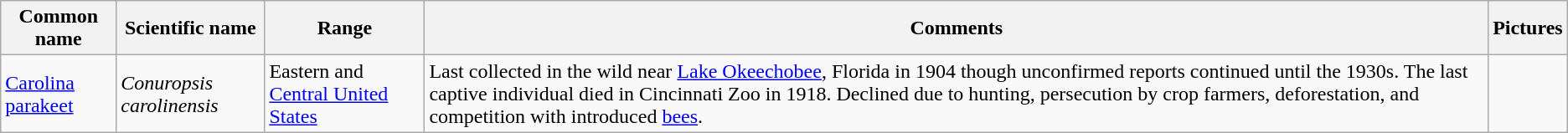<table class="wikitable sortable">
<tr>
<th>Common name</th>
<th>Scientific name</th>
<th>Range</th>
<th class="unsortable">Comments</th>
<th class="unsortable">Pictures</th>
</tr>
<tr>
<td><a href='#'>Carolina parakeet</a></td>
<td><em>Conuropsis carolinensis</em></td>
<td>Eastern and <a href='#'>Central United States</a></td>
<td>Last collected in the wild near <a href='#'>Lake Okeechobee</a>, Florida in 1904 though unconfirmed reports continued until the 1930s. The last captive individual died in Cincinnati Zoo in 1918. Declined due to hunting, persecution by crop farmers, deforestation, and competition with introduced <a href='#'>bees</a>.</td>
<td></td>
</tr>
</table>
